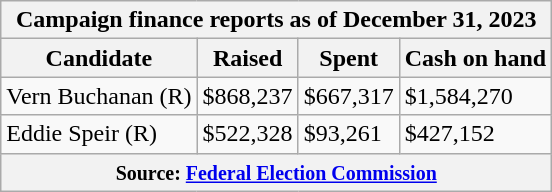<table class="wikitable sortable">
<tr>
<th colspan=4>Campaign finance reports as of December 31, 2023</th>
</tr>
<tr style="text-align:center;">
<th>Candidate</th>
<th>Raised</th>
<th>Spent</th>
<th>Cash on hand</th>
</tr>
<tr>
<td>Vern Buchanan (R)</td>
<td>$868,237</td>
<td>$667,317</td>
<td>$1,584,270</td>
</tr>
<tr>
<td>Eddie Speir (R)</td>
<td>$522,328</td>
<td>$93,261</td>
<td>$427,152</td>
</tr>
<tr>
<th colspan="4"><small>Source: <a href='#'>Federal Election Commission</a></small></th>
</tr>
</table>
